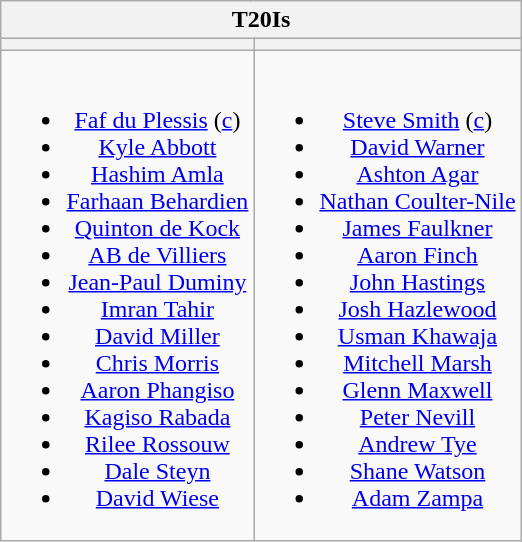<table class="wikitable" style="text-align:center; margin:0 auto">
<tr>
<th colspan=2>T20Is</th>
</tr>
<tr>
<th !style="width:50%"></th>
<th !style="width:50%"></th>
</tr>
<tr style="vertical-align:top">
<td><br><ul><li><a href='#'>Faf du Plessis</a> (<a href='#'>c</a>)</li><li><a href='#'>Kyle Abbott</a></li><li><a href='#'>Hashim Amla</a></li><li><a href='#'>Farhaan Behardien</a></li><li><a href='#'>Quinton de Kock</a></li><li><a href='#'>AB de Villiers</a></li><li><a href='#'>Jean-Paul Duminy</a></li><li><a href='#'>Imran Tahir</a></li><li><a href='#'>David Miller</a></li><li><a href='#'>Chris Morris</a></li><li><a href='#'>Aaron Phangiso</a></li><li><a href='#'>Kagiso Rabada</a></li><li><a href='#'>Rilee Rossouw</a></li><li><a href='#'>Dale Steyn</a></li><li><a href='#'>David Wiese</a></li></ul></td>
<td><br><ul><li><a href='#'>Steve Smith</a> (<a href='#'>c</a>)</li><li><a href='#'>David Warner</a></li><li><a href='#'>Ashton Agar</a></li><li><a href='#'>Nathan Coulter-Nile</a></li><li><a href='#'>James Faulkner</a></li><li><a href='#'>Aaron Finch</a></li><li><a href='#'>John Hastings</a></li><li><a href='#'>Josh Hazlewood</a></li><li><a href='#'>Usman Khawaja</a></li><li><a href='#'>Mitchell Marsh</a></li><li><a href='#'>Glenn Maxwell</a></li><li><a href='#'>Peter Nevill</a></li><li><a href='#'>Andrew Tye</a></li><li><a href='#'>Shane Watson</a></li><li><a href='#'>Adam Zampa</a></li></ul></td>
</tr>
</table>
